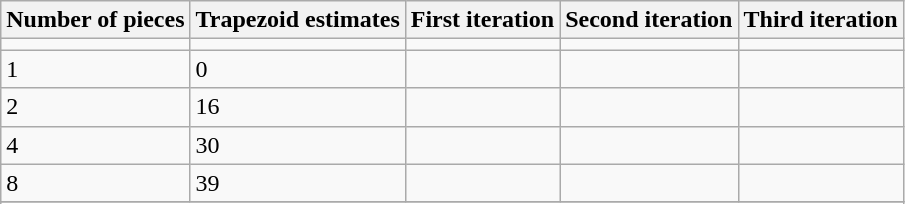<table class="wikitable col1right col2right">
<tr>
<th>Number of pieces</th>
<th>Trapezoid estimates</th>
<th>First iteration</th>
<th>Second iteration</th>
<th>Third iteration</th>
</tr>
<tr>
<td></td>
<td></td>
<td></td>
<td></td>
<td></td>
</tr>
<tr>
<td>1</td>
<td>0</td>
<td></td>
<td></td>
<td></td>
</tr>
<tr>
<td>2</td>
<td>16</td>
<td></td>
<td></td>
<td></td>
</tr>
<tr>
<td>4</td>
<td>30</td>
<td></td>
<td></td>
<td></td>
</tr>
<tr>
<td>8</td>
<td>39</td>
<td></td>
<td></td>
<td></td>
</tr>
<tr>
</tr>
<tr>
</tr>
</table>
